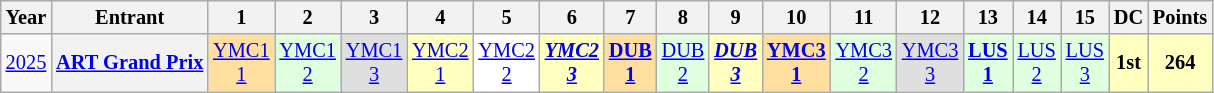<table class="wikitable" style="text-align:center; font-size:85%">
<tr>
<th>Year</th>
<th>Entrant</th>
<th>1</th>
<th>2</th>
<th>3</th>
<th>4</th>
<th>5</th>
<th>6</th>
<th>7</th>
<th>8</th>
<th>9</th>
<th>10</th>
<th>11</th>
<th>12</th>
<th>13</th>
<th>14</th>
<th>15</th>
<th>DC</th>
<th>Points</th>
</tr>
<tr>
<td><a href='#'>2025</a></td>
<th nowrap><a href='#'>ART Grand Prix</a></th>
<td style="background:#FFDF9F"><a href='#'>YMC1<br>1</a><br></td>
<td style="background:#DFFFDF"><a href='#'>YMC1<br>2</a><br></td>
<td style="background:#DFDFDF"><a href='#'>YMC1<br>3</a><br></td>
<td style="background:#FFFFBF;"><a href='#'>YMC2<br>1</a><br></td>
<td style="background:#FFFFFF;"><a href='#'>YMC2<br>2</a><br></td>
<td style="background:#FFFFBF"><strong><em><a href='#'>YMC2<br>3</a></em></strong><br></td>
<td style="background:#FFDF9F;"><strong><a href='#'>DUB<br>1</a></strong><br></td>
<td style="background:#DFFFDF;"><a href='#'>DUB<br>2</a><br></td>
<td style="background:#FFFFBF;"><strong><em><a href='#'>DUB<br>3</a></em></strong><br></td>
<td style="background:#FFDF9F;"><strong><a href='#'>YMC3<br>1</a></strong><br></td>
<td style="background:#DFFFDF;"><a href='#'>YMC3<br>2</a><br></td>
<td style="background:#DFDFDF;"><a href='#'>YMC3<br>3</a><br></td>
<td style="background:#DFFFDF;"><strong><a href='#'>LUS<br>1</a></strong><br></td>
<td style="background:#DFFFDF;"><a href='#'>LUS<br>2</a><br></td>
<td style="background:#DFFFDF;"><a href='#'>LUS<br>3</a><br></td>
<th style="background:#FFFFBF">1st</th>
<th style="background:#FFFFBF">264</th>
</tr>
</table>
